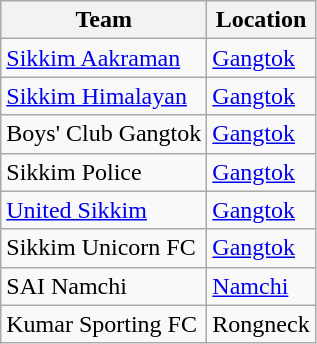<table class="wikitable">
<tr>
<th>Team</th>
<th>Location</th>
</tr>
<tr>
<td><a href='#'>Sikkim Aakraman</a></td>
<td><a href='#'>Gangtok</a></td>
</tr>
<tr>
<td><a href='#'>Sikkim Himalayan</a></td>
<td><a href='#'>Gangtok</a></td>
</tr>
<tr>
<td>Boys' Club Gangtok</td>
<td><a href='#'>Gangtok</a></td>
</tr>
<tr>
<td>Sikkim Police</td>
<td><a href='#'>Gangtok</a></td>
</tr>
<tr>
<td><a href='#'>United Sikkim</a></td>
<td><a href='#'>Gangtok</a></td>
</tr>
<tr>
<td>Sikkim Unicorn FC</td>
<td><a href='#'>Gangtok</a></td>
</tr>
<tr>
<td>SAI Namchi</td>
<td><a href='#'>Namchi</a></td>
</tr>
<tr>
<td>Kumar Sporting FC</td>
<td>Rongneck</td>
</tr>
</table>
